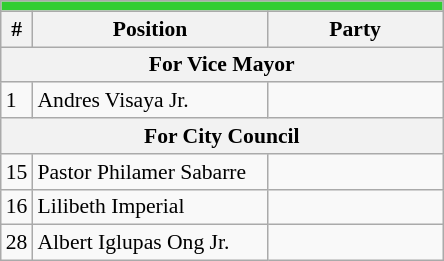<table class="wikitable" style="font-size:90%">
<tr>
<td colspan="4" bgcolor="#32CD32"></td>
</tr>
<tr>
<th>#</th>
<th width="150px">Position</th>
<th colspan="2" width="110px">Party</th>
</tr>
<tr>
<th colspan="4">For Vice Mayor</th>
</tr>
<tr>
<td>1</td>
<td>Andres Visaya Jr.</td>
<td></td>
</tr>
<tr>
<th colspan="4">For City Council</th>
</tr>
<tr>
<td>15</td>
<td>Pastor Philamer Sabarre</td>
<td></td>
</tr>
<tr>
<td>16</td>
<td>Lilibeth Imperial</td>
<td></td>
</tr>
<tr>
<td>28</td>
<td>Albert Iglupas Ong Jr.</td>
<td></td>
</tr>
</table>
